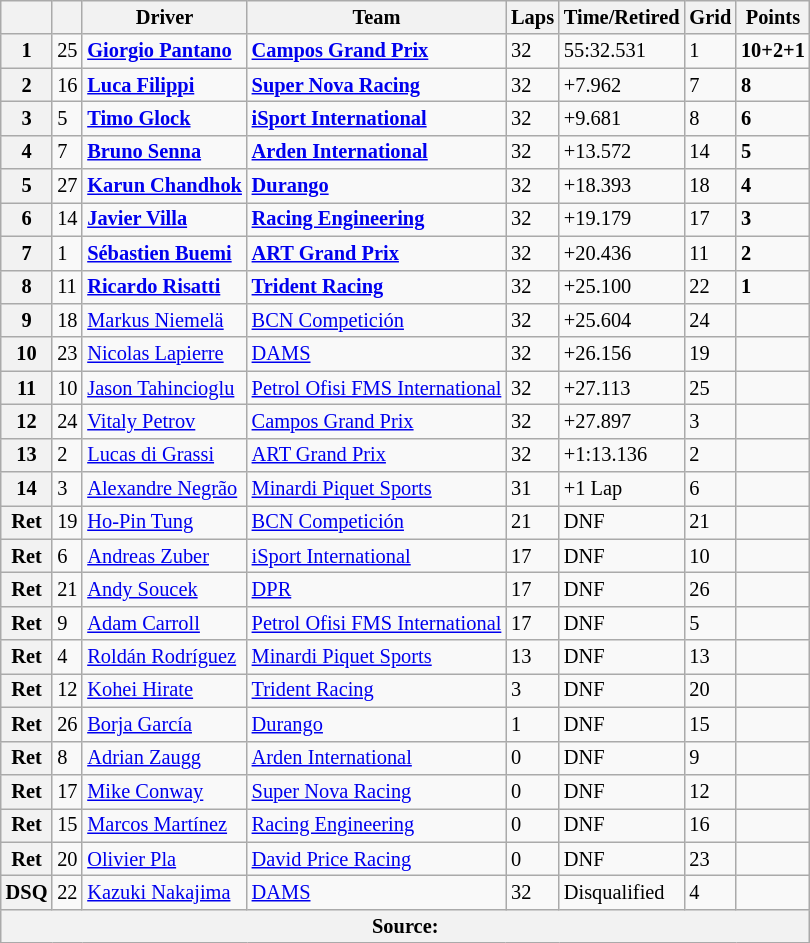<table class="wikitable" style="font-size:85%">
<tr>
<th></th>
<th></th>
<th>Driver</th>
<th>Team</th>
<th>Laps</th>
<th>Time/Retired</th>
<th>Grid</th>
<th>Points</th>
</tr>
<tr>
<th>1</th>
<td>25</td>
<td> <strong><a href='#'>Giorgio Pantano</a></strong></td>
<td><strong><a href='#'>Campos Grand Prix</a></strong></td>
<td>32</td>
<td>55:32.531</td>
<td>1</td>
<td><strong>10+2+1</strong></td>
</tr>
<tr>
<th>2</th>
<td>16</td>
<td> <strong><a href='#'>Luca Filippi</a></strong></td>
<td><strong><a href='#'>Super Nova Racing</a></strong></td>
<td>32</td>
<td>+7.962</td>
<td>7</td>
<td><strong>8</strong></td>
</tr>
<tr>
<th>3</th>
<td>5</td>
<td> <strong><a href='#'>Timo Glock</a></strong></td>
<td><strong><a href='#'>iSport International</a></strong></td>
<td>32</td>
<td>+9.681</td>
<td>8</td>
<td><strong>6</strong></td>
</tr>
<tr>
<th>4</th>
<td>7</td>
<td> <strong><a href='#'>Bruno Senna</a></strong></td>
<td><strong><a href='#'>Arden International</a></strong></td>
<td>32</td>
<td>+13.572</td>
<td>14</td>
<td><strong>5</strong></td>
</tr>
<tr>
<th>5</th>
<td>27</td>
<td> <strong><a href='#'>Karun Chandhok</a></strong></td>
<td><strong><a href='#'>Durango</a></strong></td>
<td>32</td>
<td>+18.393</td>
<td>18</td>
<td><strong>4</strong></td>
</tr>
<tr>
<th>6</th>
<td>14</td>
<td> <strong><a href='#'>Javier Villa</a></strong></td>
<td><strong><a href='#'>Racing Engineering</a></strong></td>
<td>32</td>
<td>+19.179</td>
<td>17</td>
<td><strong>3</strong></td>
</tr>
<tr>
<th>7</th>
<td>1</td>
<td> <strong><a href='#'>Sébastien Buemi</a></strong></td>
<td><strong><a href='#'>ART Grand Prix</a></strong></td>
<td>32</td>
<td>+20.436</td>
<td>11</td>
<td><strong>2</strong></td>
</tr>
<tr>
<th>8</th>
<td>11</td>
<td> <strong><a href='#'>Ricardo Risatti</a></strong></td>
<td><strong><a href='#'>Trident Racing</a></strong></td>
<td>32</td>
<td>+25.100</td>
<td>22</td>
<td><strong>1</strong></td>
</tr>
<tr>
<th>9</th>
<td>18</td>
<td> <a href='#'>Markus Niemelä</a></td>
<td><a href='#'>BCN Competición</a></td>
<td>32</td>
<td>+25.604</td>
<td>24</td>
<td></td>
</tr>
<tr>
<th>10</th>
<td>23</td>
<td> <a href='#'>Nicolas Lapierre</a></td>
<td><a href='#'>DAMS</a></td>
<td>32</td>
<td>+26.156</td>
<td>19</td>
<td></td>
</tr>
<tr>
<th>11</th>
<td>10</td>
<td> <a href='#'>Jason Tahincioglu</a></td>
<td><a href='#'>Petrol Ofisi FMS International</a></td>
<td>32</td>
<td>+27.113</td>
<td>25</td>
<td></td>
</tr>
<tr>
<th>12</th>
<td>24</td>
<td> <a href='#'>Vitaly Petrov</a></td>
<td><a href='#'>Campos Grand Prix</a></td>
<td>32</td>
<td>+27.897</td>
<td>3</td>
<td></td>
</tr>
<tr>
<th>13</th>
<td>2</td>
<td> <a href='#'>Lucas di Grassi</a></td>
<td><a href='#'>ART Grand Prix</a></td>
<td>32</td>
<td>+1:13.136</td>
<td>2</td>
<td></td>
</tr>
<tr>
<th>14</th>
<td>3</td>
<td> <a href='#'>Alexandre Negrão</a></td>
<td><a href='#'>Minardi Piquet Sports</a></td>
<td>31</td>
<td>+1 Lap</td>
<td>6</td>
<td></td>
</tr>
<tr>
<th>Ret</th>
<td>19</td>
<td> <a href='#'>Ho-Pin Tung</a></td>
<td><a href='#'>BCN Competición</a></td>
<td>21</td>
<td>DNF</td>
<td>21</td>
<td></td>
</tr>
<tr>
<th>Ret</th>
<td>6</td>
<td> <a href='#'>Andreas Zuber</a></td>
<td><a href='#'>iSport International</a></td>
<td>17</td>
<td>DNF</td>
<td>10</td>
<td></td>
</tr>
<tr>
<th>Ret</th>
<td>21</td>
<td> <a href='#'>Andy Soucek</a></td>
<td><a href='#'>DPR</a></td>
<td>17</td>
<td>DNF</td>
<td>26</td>
<td></td>
</tr>
<tr>
<th>Ret</th>
<td>9</td>
<td> <a href='#'>Adam Carroll</a></td>
<td><a href='#'>Petrol Ofisi FMS International</a></td>
<td>17</td>
<td>DNF</td>
<td>5</td>
<td></td>
</tr>
<tr>
<th>Ret</th>
<td>4</td>
<td> <a href='#'>Roldán Rodríguez</a></td>
<td><a href='#'>Minardi Piquet Sports</a></td>
<td>13</td>
<td>DNF</td>
<td>13</td>
<td></td>
</tr>
<tr>
<th>Ret</th>
<td>12</td>
<td> <a href='#'>Kohei Hirate</a></td>
<td><a href='#'>Trident Racing</a></td>
<td>3</td>
<td>DNF</td>
<td>20</td>
<td></td>
</tr>
<tr>
<th>Ret</th>
<td>26</td>
<td> <a href='#'>Borja García</a></td>
<td><a href='#'>Durango</a></td>
<td>1</td>
<td>DNF</td>
<td>15</td>
<td></td>
</tr>
<tr>
<th>Ret</th>
<td>8</td>
<td> <a href='#'>Adrian Zaugg</a></td>
<td><a href='#'>Arden International</a></td>
<td>0</td>
<td>DNF</td>
<td>9</td>
<td></td>
</tr>
<tr>
<th>Ret</th>
<td>17</td>
<td> <a href='#'>Mike Conway</a></td>
<td><a href='#'>Super Nova Racing</a></td>
<td>0</td>
<td>DNF</td>
<td>12</td>
<td></td>
</tr>
<tr>
<th>Ret</th>
<td>15</td>
<td> <a href='#'>Marcos Martínez</a></td>
<td><a href='#'>Racing Engineering</a></td>
<td>0</td>
<td>DNF</td>
<td>16</td>
<td></td>
</tr>
<tr>
<th>Ret</th>
<td>20</td>
<td> <a href='#'>Olivier Pla</a></td>
<td><a href='#'>David Price Racing</a></td>
<td>0</td>
<td>DNF</td>
<td>23</td>
<td></td>
</tr>
<tr>
<th>DSQ</th>
<td>22</td>
<td> <a href='#'>Kazuki Nakajima</a></td>
<td><a href='#'>DAMS</a></td>
<td>32</td>
<td>Disqualified</td>
<td>4</td>
<td></td>
</tr>
<tr>
<th colspan="8">Source:</th>
</tr>
</table>
